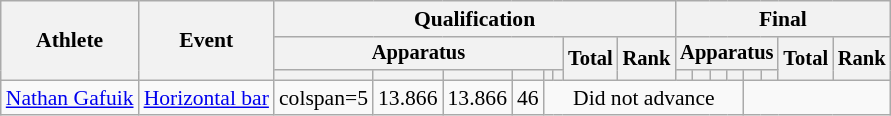<table class="wikitable" style="font-size:90%">
<tr>
<th rowspan=3>Athlete</th>
<th rowspan=3>Event</th>
<th colspan =8>Qualification</th>
<th colspan =8>Final</th>
</tr>
<tr style="font-size:95%">
<th colspan=6>Apparatus</th>
<th rowspan=2>Total</th>
<th rowspan=2>Rank</th>
<th colspan=6>Apparatus</th>
<th rowspan=2>Total</th>
<th rowspan=2>Rank</th>
</tr>
<tr style="font-size:95%">
<th></th>
<th></th>
<th></th>
<th></th>
<th></th>
<th></th>
<th></th>
<th></th>
<th></th>
<th></th>
<th></th>
<th></th>
</tr>
<tr align=center>
<td align=left><a href='#'>Nathan Gafuik</a></td>
<td align=left><a href='#'>Horizontal bar</a></td>
<td>colspan=5 </td>
<td>13.866</td>
<td>13.866</td>
<td>46</td>
<td colspan=8>Did not advance</td>
</tr>
</table>
